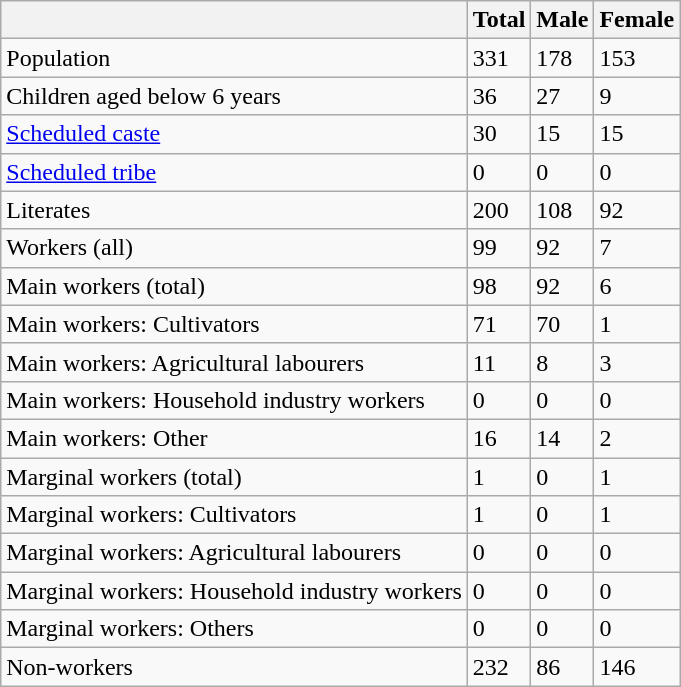<table class="wikitable sortable">
<tr>
<th></th>
<th>Total</th>
<th>Male</th>
<th>Female</th>
</tr>
<tr>
<td>Population</td>
<td>331</td>
<td>178</td>
<td>153</td>
</tr>
<tr>
<td>Children aged below 6 years</td>
<td>36</td>
<td>27</td>
<td>9</td>
</tr>
<tr>
<td><a href='#'>Scheduled caste</a></td>
<td>30</td>
<td>15</td>
<td>15</td>
</tr>
<tr>
<td><a href='#'>Scheduled tribe</a></td>
<td>0</td>
<td>0</td>
<td>0</td>
</tr>
<tr>
<td>Literates</td>
<td>200</td>
<td>108</td>
<td>92</td>
</tr>
<tr>
<td>Workers (all)</td>
<td>99</td>
<td>92</td>
<td>7</td>
</tr>
<tr>
<td>Main workers (total)</td>
<td>98</td>
<td>92</td>
<td>6</td>
</tr>
<tr>
<td>Main workers: Cultivators</td>
<td>71</td>
<td>70</td>
<td>1</td>
</tr>
<tr>
<td>Main workers: Agricultural labourers</td>
<td>11</td>
<td>8</td>
<td>3</td>
</tr>
<tr>
<td>Main workers: Household industry workers</td>
<td>0</td>
<td>0</td>
<td>0</td>
</tr>
<tr>
<td>Main workers: Other</td>
<td>16</td>
<td>14</td>
<td>2</td>
</tr>
<tr>
<td>Marginal workers (total)</td>
<td>1</td>
<td>0</td>
<td>1</td>
</tr>
<tr>
<td>Marginal workers: Cultivators</td>
<td>1</td>
<td>0</td>
<td>1</td>
</tr>
<tr>
<td>Marginal workers: Agricultural labourers</td>
<td>0</td>
<td>0</td>
<td>0</td>
</tr>
<tr>
<td>Marginal workers: Household industry workers</td>
<td>0</td>
<td>0</td>
<td>0</td>
</tr>
<tr>
<td>Marginal workers: Others</td>
<td>0</td>
<td>0</td>
<td>0</td>
</tr>
<tr>
<td>Non-workers</td>
<td>232</td>
<td>86</td>
<td>146</td>
</tr>
</table>
